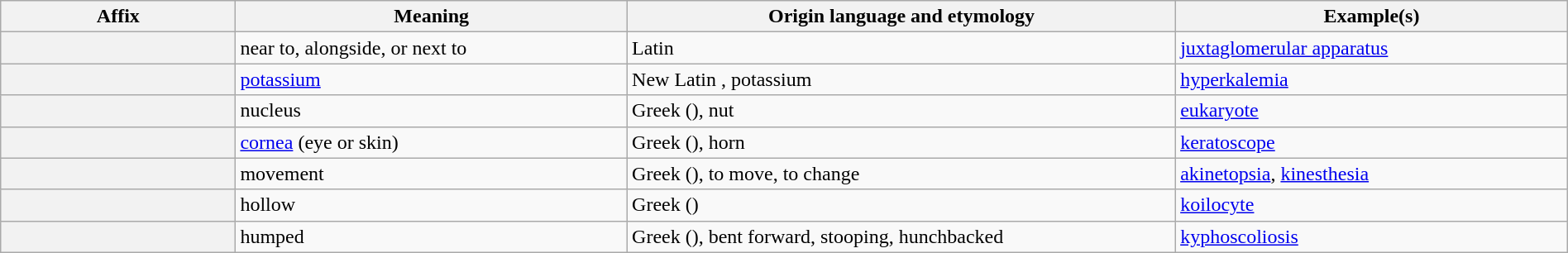<table class="wikitable plainrowheaders" style="width:100%;">
<tr>
<th scope="col" style="width: 15%">Affix</th>
<th scope="col" style="width: 25%">Meaning</th>
<th scope="col" style="width: 35%">Origin language and etymology</th>
<th scope="col" style="width: 25%">Example(s)</th>
</tr>
<tr>
<th scope="row"><strong></strong></th>
<td>near to, alongside, or next to</td>
<td>Latin </td>
<td><a href='#'>juxtaglomerular apparatus</a></td>
</tr>
<tr>
<th scope="row"><strong></strong></th>
<td><a href='#'>potassium</a></td>
<td>New Latin , potassium</td>
<td><a href='#'>hyperkalemia</a></td>
</tr>
<tr>
<th scope="row"><strong></strong></th>
<td>nucleus</td>
<td>Greek  (), nut</td>
<td><a href='#'>eukaryote</a></td>
</tr>
<tr>
<th scope="row"><strong></strong></th>
<td><a href='#'>cornea</a> (eye or skin)</td>
<td>Greek  (), horn</td>
<td><a href='#'>keratoscope</a></td>
</tr>
<tr>
<th scope="row"><strong></strong></th>
<td>movement</td>
<td>Greek  (), to move, to change</td>
<td><a href='#'>akinetopsia</a>, <a href='#'>kinesthesia</a></td>
</tr>
<tr>
<th scope="row"><strong></strong></th>
<td>hollow</td>
<td>Greek  ()</td>
<td><a href='#'>koilocyte</a></td>
</tr>
<tr>
<th scope="row"><strong></strong></th>
<td>humped</td>
<td>Greek  (), bent forward, stooping, hunchbacked</td>
<td><a href='#'>kyphoscoliosis</a></td>
</tr>
</table>
